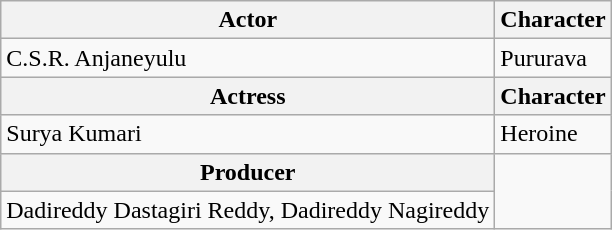<table class=wikitable>
<tr>
<th>Actor</th>
<th>Character</th>
</tr>
<tr>
<td>C.S.R. Anjaneyulu</td>
<td>Pururava</td>
</tr>
<tr>
<th>Actress</th>
<th>Character</th>
</tr>
<tr>
<td>Surya Kumari</td>
<td>Heroine</td>
</tr>
<tr>
<th>Producer</th>
</tr>
<tr>
<td>Dadireddy Dastagiri Reddy, Dadireddy Nagireddy</td>
</tr>
</table>
